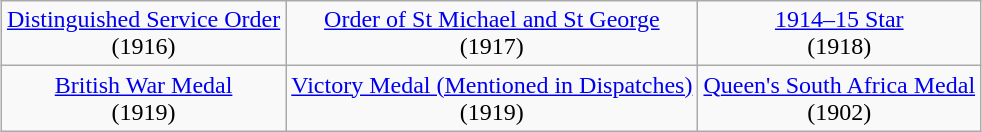<table class="wikitable sortable" style="margin:1em auto; text-align:center;">
<tr>
<td><a href='#'>Distinguished Service Order</a> <br>(1916)</td>
<td><a href='#'>Order of St Michael and St George</a> <br>(1917)</td>
<td><a href='#'>1914–15 Star</a> <br>(1918)</td>
</tr>
<tr>
<td><a href='#'>British War Medal</a> <br>(1919)</td>
<td><a href='#'>Victory Medal (Mentioned in Dispatches)</a> <br>(1919)</td>
<td><a href='#'>Queen's South Africa Medal</a> <br>(1902)</td>
</tr>
</table>
